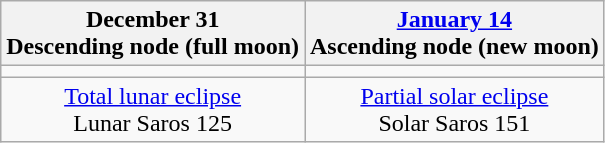<table class="wikitable">
<tr>
<th>December 31<br>Descending node (full moon)<br></th>
<th><a href='#'>January 14</a><br>Ascending node (new moon)<br></th>
</tr>
<tr>
<td></td>
<td></td>
</tr>
<tr align=center>
<td><a href='#'>Total lunar eclipse</a><br>Lunar Saros 125</td>
<td><a href='#'>Partial solar eclipse</a><br>Solar Saros 151</td>
</tr>
</table>
